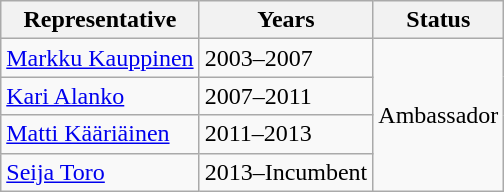<table class="wikitable sortable">
<tr>
<th>Representative</th>
<th>Years</th>
<th>Status</th>
</tr>
<tr>
<td><a href='#'>Markku Kauppinen</a></td>
<td>2003–2007</td>
<td rowspan="4">Ambassador</td>
</tr>
<tr>
<td><a href='#'>Kari Alanko</a></td>
<td>2007–2011</td>
</tr>
<tr>
<td><a href='#'>Matti Kääriäinen</a></td>
<td>2011–2013</td>
</tr>
<tr>
<td><a href='#'>Seija Toro</a></td>
<td>2013–Incumbent</td>
</tr>
</table>
